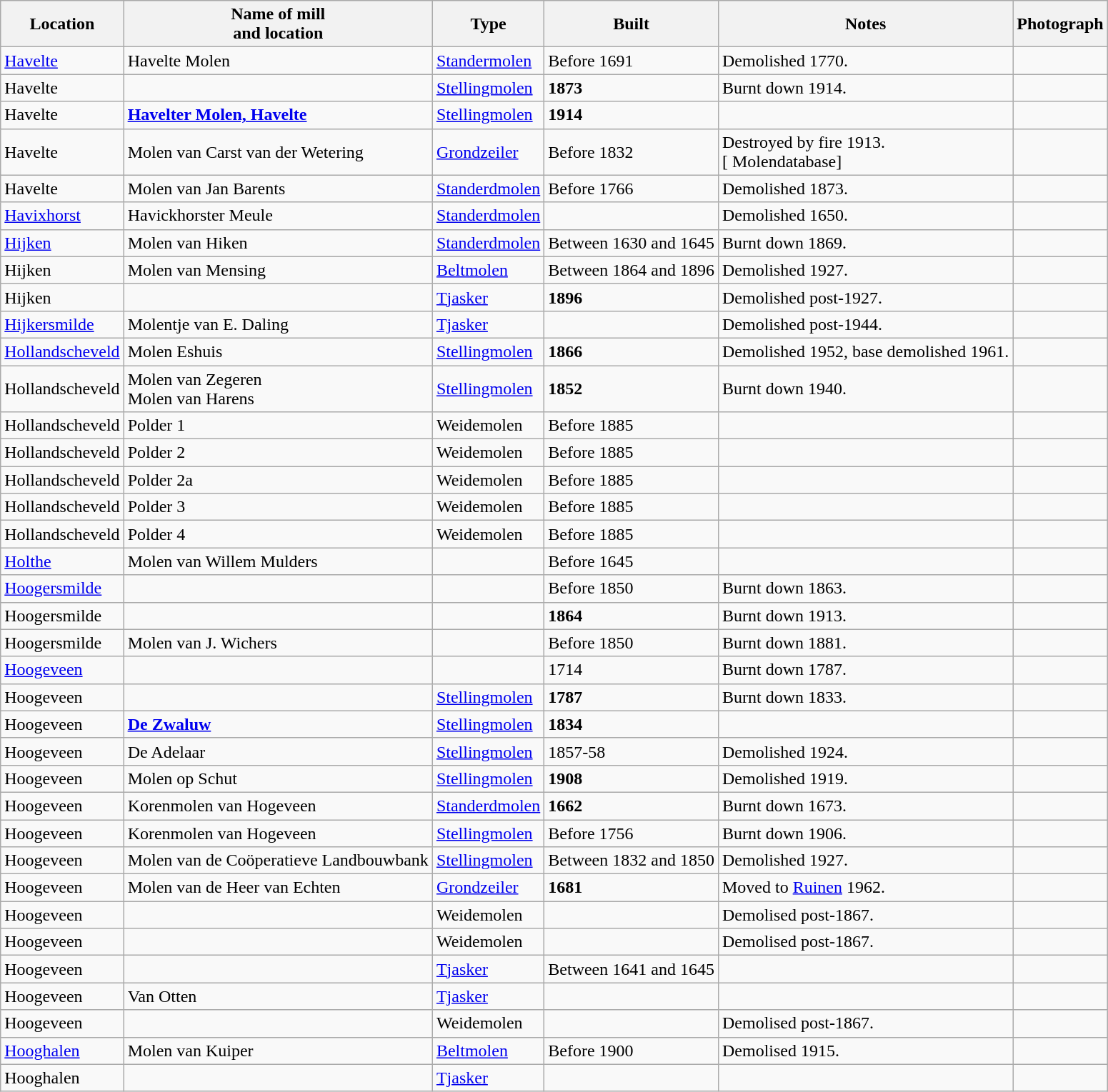<table class="wikitable">
<tr>
<th>Location</th>
<th>Name of mill<br>and location</th>
<th>Type</th>
<th>Built</th>
<th>Notes</th>
<th>Photograph</th>
</tr>
<tr>
<td><a href='#'>Havelte</a></td>
<td>Havelte Molen<br></td>
<td><a href='#'>Standermolen</a></td>
<td>Before 1691</td>
<td>Demolished  1770.</td>
<td></td>
</tr>
<tr>
<td>Havelte</td>
<td></td>
<td><a href='#'>Stellingmolen</a></td>
<td><strong>1873</strong></td>
<td>Burnt down 1914.</td>
<td></td>
</tr>
<tr>
<td>Havelte</td>
<td><strong><a href='#'>Havelter Molen, Havelte</a></strong><br></td>
<td><a href='#'>Stellingmolen</a></td>
<td><strong>1914</strong></td>
<td></td>
<td></td>
</tr>
<tr>
<td>Havelte</td>
<td>Molen van Carst van der Wetering<br></td>
<td><a href='#'>Grondzeiler</a></td>
<td>Before 1832</td>
<td>Destroyed by fire 1913.<br>[ Molendatabase]<br></td>
<td></td>
</tr>
<tr>
<td>Havelte</td>
<td>Molen van Jan Barents<br></td>
<td><a href='#'>Standerdmolen</a></td>
<td>Before 1766</td>
<td>Demolished 1873.</td>
<td></td>
</tr>
<tr>
<td><a href='#'>Havixhorst</a></td>
<td>Havickhorster Meule<br></td>
<td><a href='#'>Standerdmolen</a></td>
<td></td>
<td>Demolished 1650.</td>
<td></td>
</tr>
<tr>
<td><a href='#'>Hijken</a></td>
<td>Molen van Hiken<br></td>
<td><a href='#'>Standerdmolen</a></td>
<td>Between 1630 and 1645</td>
<td>Burnt down 1869.</td>
<td></td>
</tr>
<tr>
<td>Hijken</td>
<td>Molen van Mensing<br></td>
<td><a href='#'>Beltmolen</a></td>
<td>Between 1864 and 1896</td>
<td>Demolished 1927.</td>
<td></td>
</tr>
<tr>
<td>Hijken</td>
<td></td>
<td><a href='#'>Tjasker</a></td>
<td><strong>1896</strong></td>
<td>Demolished post-1927.</td>
<td></td>
</tr>
<tr>
<td><a href='#'>Hijkersmilde</a></td>
<td>Molentje van E. Daling</td>
<td><a href='#'>Tjasker</a></td>
<td></td>
<td>Demolished post-1944.</td>
<td></td>
</tr>
<tr>
<td><a href='#'>Hollandscheveld</a></td>
<td>Molen Eshuis<br></td>
<td><a href='#'>Stellingmolen</a></td>
<td><strong>1866</strong></td>
<td>Demolished 1952, base demolished 1961.</td>
<td></td>
</tr>
<tr>
<td>Hollandscheveld</td>
<td>Molen van Zegeren<br>Molen van Harens<br></td>
<td><a href='#'>Stellingmolen</a></td>
<td><strong>1852</strong></td>
<td>Burnt down 1940.</td>
<td></td>
</tr>
<tr>
<td>Hollandscheveld</td>
<td>Polder 1<br></td>
<td>Weidemolen</td>
<td>Before 1885</td>
<td></td>
<td></td>
</tr>
<tr>
<td>Hollandscheveld</td>
<td>Polder 2<br></td>
<td>Weidemolen</td>
<td>Before 1885</td>
<td></td>
<td></td>
</tr>
<tr>
<td>Hollandscheveld</td>
<td>Polder 2a<br></td>
<td>Weidemolen</td>
<td>Before 1885</td>
<td></td>
<td></td>
</tr>
<tr>
<td>Hollandscheveld</td>
<td>Polder 3<br></td>
<td>Weidemolen</td>
<td>Before 1885</td>
<td></td>
<td></td>
</tr>
<tr>
<td>Hollandscheveld</td>
<td>Polder 4<br></td>
<td>Weidemolen</td>
<td>Before 1885</td>
<td></td>
<td></td>
</tr>
<tr>
<td><a href='#'>Holthe</a></td>
<td>Molen van Willem Mulders</td>
<td></td>
<td>Before 1645</td>
<td><br></td>
<td></td>
</tr>
<tr>
<td><a href='#'>Hoogersmilde</a></td>
<td></td>
<td></td>
<td>Before 1850</td>
<td>Burnt down 1863.</td>
<td></td>
</tr>
<tr>
<td>Hoogersmilde</td>
<td></td>
<td></td>
<td><strong>1864</strong></td>
<td>Burnt down 1913.</td>
<td></td>
</tr>
<tr>
<td>Hoogersmilde</td>
<td>Molen van J. Wichers<br></td>
<td></td>
<td>Before 1850</td>
<td>Burnt down 1881.</td>
<td></td>
</tr>
<tr>
<td><a href='#'>Hoogeveen</a></td>
<td></td>
<td></td>
<td>1714</td>
<td>Burnt down 1787.</td>
<td></td>
</tr>
<tr>
<td>Hoogeveen</td>
<td></td>
<td><a href='#'>Stellingmolen</a></td>
<td><strong>1787</strong></td>
<td>Burnt down 1833.</td>
<td></td>
</tr>
<tr>
<td>Hoogeveen</td>
<td><strong><a href='#'>De Zwaluw</a></strong><br></td>
<td><a href='#'>Stellingmolen</a></td>
<td><strong>1834</strong></td>
<td></td>
<td></td>
</tr>
<tr>
<td>Hoogeveen</td>
<td>De Adelaar<br></td>
<td><a href='#'>Stellingmolen</a></td>
<td>1857-58</td>
<td>Demolished 1924.</td>
<td></td>
</tr>
<tr>
<td>Hoogeveen</td>
<td>Molen op Schut<br></td>
<td><a href='#'>Stellingmolen</a></td>
<td><strong>1908</strong></td>
<td>Demolished 1919.</td>
<td></td>
</tr>
<tr>
<td>Hoogeveen</td>
<td>Korenmolen van Hogeveen<br></td>
<td><a href='#'>Standerdmolen</a></td>
<td><strong>1662</strong></td>
<td>Burnt down 1673.</td>
<td></td>
</tr>
<tr>
<td>Hoogeveen</td>
<td>Korenmolen van Hogeveen<br></td>
<td><a href='#'>Stellingmolen</a></td>
<td>Before 1756</td>
<td>Burnt down 1906.</td>
<td></td>
</tr>
<tr>
<td>Hoogeveen</td>
<td>Molen van de Coöperatieve Landbouwbank<br></td>
<td><a href='#'>Stellingmolen</a></td>
<td>Between 1832 and 1850</td>
<td>Demolished 1927.</td>
<td></td>
</tr>
<tr>
<td>Hoogeveen</td>
<td>Molen van de Heer van Echten<br></td>
<td><a href='#'>Grondzeiler</a></td>
<td><strong>1681</strong></td>
<td>Moved to <a href='#'>Ruinen</a> 1962.</td>
<td></td>
</tr>
<tr>
<td>Hoogeveen</td>
<td></td>
<td>Weidemolen</td>
<td></td>
<td>Demolised post-1867.</td>
<td></td>
</tr>
<tr>
<td>Hoogeveen</td>
<td></td>
<td>Weidemolen</td>
<td></td>
<td>Demolised post-1867.</td>
<td></td>
</tr>
<tr>
<td>Hoogeveen</td>
<td></td>
<td><a href='#'>Tjasker</a></td>
<td>Between 1641 and 1645</td>
<td></td>
<td></td>
</tr>
<tr>
<td>Hoogeveen</td>
<td>Van Otten</td>
<td><a href='#'>Tjasker</a></td>
<td></td>
<td></td>
<td></td>
</tr>
<tr>
<td>Hoogeveen</td>
<td></td>
<td>Weidemolen</td>
<td></td>
<td>Demolised post-1867.</td>
<td></td>
</tr>
<tr>
<td><a href='#'>Hooghalen</a></td>
<td>Molen van Kuiper<br></td>
<td><a href='#'>Beltmolen</a></td>
<td>Before 1900</td>
<td>Demolised 1915.</td>
<td></td>
</tr>
<tr>
<td>Hooghalen</td>
<td></td>
<td><a href='#'>Tjasker</a></td>
<td></td>
<td></td>
<td></td>
</tr>
</table>
